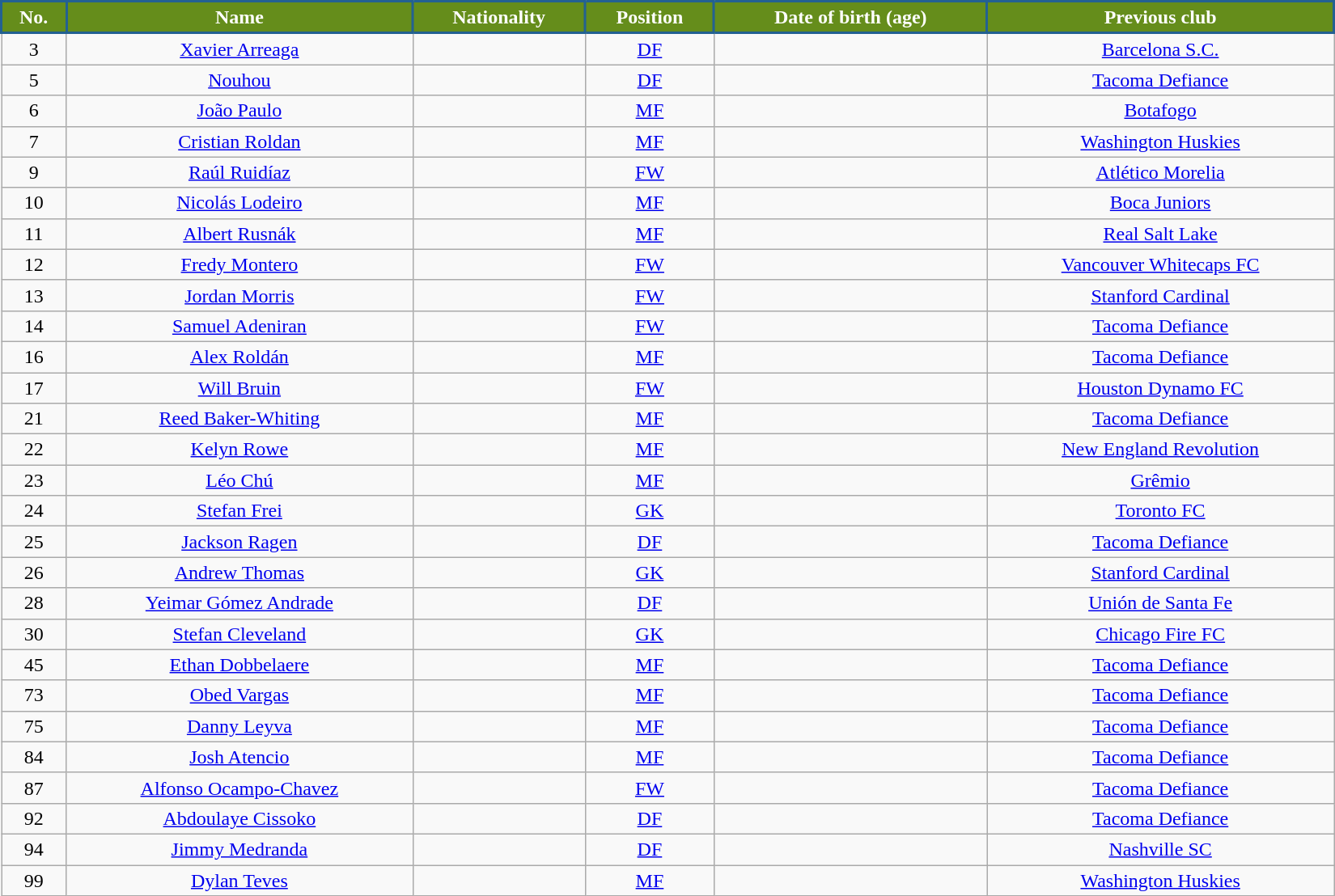<table class="wikitable sortable" style="text-align:center; font-size:100%; width:100%; max-width:1100px;">
<tr>
<th style="background-color:#658D1B; color:#FFFFFF; border:2px solid #236192;" scope="col" data-sort-type="number">No.</th>
<th style="background-color:#658D1B; color:#FFFFFF; border:2px solid #236192;" scope="col">Name</th>
<th style="background-color:#658D1B; color:#FFFFFF; border:2px solid #236192;" scope="col">Nationality</th>
<th style="background-color:#658D1B; color:#FFFFFF; border:2px solid #236192;" scope="col">Position</th>
<th style="background-color:#658D1B; color:#FFFFFF; border:2px solid #236192;" scope="col">Date of birth (age)</th>
<th style="background-color:#658D1B; color:#FFFFFF; border:2px solid #236192;" scope="col">Previous club</th>
</tr>
<tr>
<td>3</td>
<td><a href='#'>Xavier Arreaga</a> </td>
<td></td>
<td><a href='#'>DF</a></td>
<td></td>
<td> <a href='#'>Barcelona S.C.</a></td>
</tr>
<tr>
<td>5</td>
<td><a href='#'>Nouhou</a> </td>
<td></td>
<td><a href='#'>DF</a></td>
<td></td>
<td> <a href='#'>Tacoma Defiance</a></td>
</tr>
<tr>
<td>6</td>
<td><a href='#'>João Paulo</a> </td>
<td></td>
<td><a href='#'>MF</a></td>
<td></td>
<td> <a href='#'>Botafogo</a></td>
</tr>
<tr>
<td>7</td>
<td><a href='#'>Cristian Roldan</a></td>
<td></td>
<td><a href='#'>MF</a></td>
<td></td>
<td> <a href='#'>Washington Huskies</a></td>
</tr>
<tr>
<td>9</td>
<td><a href='#'>Raúl Ruidíaz</a> </td>
<td></td>
<td><a href='#'>FW</a></td>
<td></td>
<td> <a href='#'>Atlético Morelia</a></td>
</tr>
<tr>
<td>10</td>
<td><a href='#'>Nicolás Lodeiro</a> </td>
<td></td>
<td><a href='#'>MF</a></td>
<td></td>
<td> <a href='#'>Boca Juniors</a></td>
</tr>
<tr>
<td>11</td>
<td><a href='#'>Albert Rusnák</a> </td>
<td></td>
<td><a href='#'>MF</a></td>
<td></td>
<td> <a href='#'>Real Salt Lake</a></td>
</tr>
<tr>
<td>12</td>
<td><a href='#'>Fredy Montero</a></td>
<td></td>
<td><a href='#'>FW</a></td>
<td></td>
<td> <a href='#'>Vancouver Whitecaps FC</a></td>
</tr>
<tr>
<td>13</td>
<td><a href='#'>Jordan Morris</a> </td>
<td></td>
<td><a href='#'>FW</a></td>
<td></td>
<td> <a href='#'>Stanford Cardinal</a></td>
</tr>
<tr>
<td>14</td>
<td><a href='#'>Samuel Adeniran</a></td>
<td></td>
<td><a href='#'>FW</a></td>
<td></td>
<td> <a href='#'>Tacoma Defiance</a></td>
</tr>
<tr>
<td>16</td>
<td><a href='#'>Alex Roldán</a></td>
<td></td>
<td><a href='#'>MF</a></td>
<td></td>
<td> <a href='#'>Tacoma Defiance</a></td>
</tr>
<tr>
<td>17</td>
<td><a href='#'>Will Bruin</a></td>
<td></td>
<td><a href='#'>FW</a></td>
<td></td>
<td> <a href='#'>Houston Dynamo FC</a></td>
</tr>
<tr>
<td>21</td>
<td><a href='#'>Reed Baker-Whiting</a> </td>
<td></td>
<td><a href='#'>MF</a></td>
<td></td>
<td> <a href='#'>Tacoma Defiance</a></td>
</tr>
<tr>
<td>22</td>
<td><a href='#'>Kelyn Rowe</a></td>
<td></td>
<td><a href='#'>MF</a></td>
<td></td>
<td> <a href='#'>New England Revolution</a></td>
</tr>
<tr>
<td>23</td>
<td><a href='#'>Léo Chú</a> </td>
<td></td>
<td><a href='#'>MF</a></td>
<td></td>
<td> <a href='#'>Grêmio</a></td>
</tr>
<tr>
<td>24</td>
<td><a href='#'>Stefan Frei</a></td>
<td></td>
<td><a href='#'>GK</a></td>
<td></td>
<td> <a href='#'>Toronto FC</a></td>
</tr>
<tr>
<td>25</td>
<td><a href='#'>Jackson Ragen</a></td>
<td></td>
<td><a href='#'>DF</a></td>
<td></td>
<td> <a href='#'>Tacoma Defiance</a></td>
</tr>
<tr>
<td>26</td>
<td><a href='#'>Andrew Thomas</a></td>
<td></td>
<td><a href='#'>GK</a></td>
<td></td>
<td> <a href='#'>Stanford Cardinal</a></td>
</tr>
<tr>
<td>28</td>
<td><a href='#'>Yeimar Gómez Andrade</a> </td>
<td></td>
<td><a href='#'>DF</a></td>
<td></td>
<td> <a href='#'>Unión de Santa Fe</a></td>
</tr>
<tr>
<td>30</td>
<td><a href='#'>Stefan Cleveland</a></td>
<td></td>
<td><a href='#'>GK</a></td>
<td></td>
<td> <a href='#'>Chicago Fire FC</a></td>
</tr>
<tr>
<td>45</td>
<td><a href='#'>Ethan Dobbelaere</a> </td>
<td></td>
<td><a href='#'>MF</a></td>
<td></td>
<td> <a href='#'>Tacoma Defiance</a></td>
</tr>
<tr>
<td>73</td>
<td><a href='#'>Obed Vargas</a></td>
<td></td>
<td><a href='#'>MF</a></td>
<td></td>
<td> <a href='#'>Tacoma Defiance</a></td>
</tr>
<tr>
<td>75</td>
<td><a href='#'>Danny Leyva</a> </td>
<td></td>
<td><a href='#'>MF</a></td>
<td></td>
<td> <a href='#'>Tacoma Defiance</a></td>
</tr>
<tr>
<td>84</td>
<td><a href='#'>Josh Atencio</a> </td>
<td></td>
<td><a href='#'>MF</a></td>
<td></td>
<td> <a href='#'>Tacoma Defiance</a></td>
</tr>
<tr>
<td>87</td>
<td><a href='#'>Alfonso Ocampo-Chavez</a> </td>
<td></td>
<td><a href='#'>FW</a></td>
<td></td>
<td> <a href='#'>Tacoma Defiance</a></td>
</tr>
<tr>
<td>92</td>
<td><a href='#'>Abdoulaye Cissoko</a></td>
<td></td>
<td><a href='#'>DF</a></td>
<td></td>
<td> <a href='#'>Tacoma Defiance</a></td>
</tr>
<tr>
<td>94</td>
<td><a href='#'>Jimmy Medranda</a></td>
<td></td>
<td><a href='#'>DF</a></td>
<td></td>
<td> <a href='#'>Nashville SC</a></td>
</tr>
<tr>
<td>99</td>
<td><a href='#'>Dylan Teves</a> </td>
<td></td>
<td><a href='#'>MF</a></td>
<td></td>
<td> <a href='#'>Washington Huskies</a></td>
</tr>
</table>
